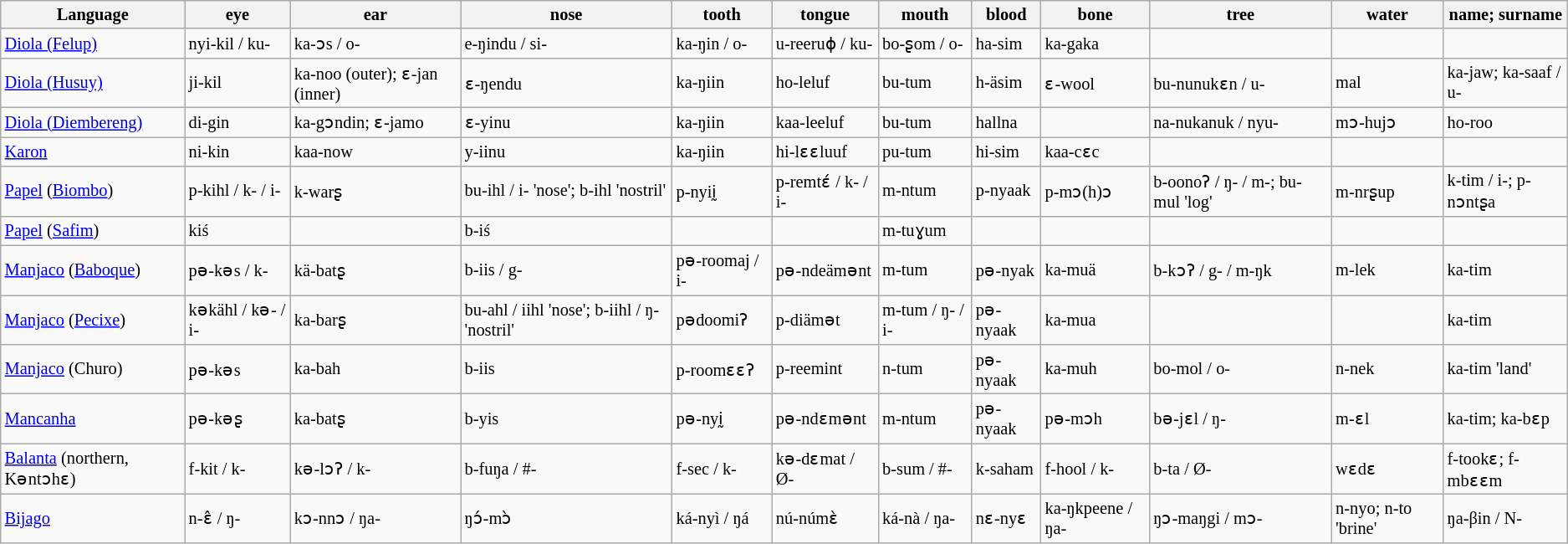<table class="wikitable sortable" | style="font-size: 85%;" |>
<tr>
<th>Language</th>
<th>eye</th>
<th>ear</th>
<th>nose</th>
<th>tooth</th>
<th>tongue</th>
<th>mouth</th>
<th>blood</th>
<th>bone</th>
<th>tree</th>
<th>water</th>
<th>name; surname</th>
</tr>
<tr>
<td><a href='#'>Diola (Felup)</a></td>
<td>nyi-kil / ku-</td>
<td>ka-ɔs / o-</td>
<td>e-ŋindu / si-</td>
<td>ka-ŋin / o-</td>
<td>u-reeruɸ / ku-</td>
<td>bo-ʂom / o-</td>
<td>ha-sim</td>
<td>ka-gaka</td>
<td></td>
<td></td>
<td></td>
</tr>
<tr>
<td><a href='#'>Diola (Husuy)</a></td>
<td>ji-kil</td>
<td>ka-noo (outer); ɛ-jan (inner)</td>
<td>ɛ-ŋendu</td>
<td>ka-ŋiin</td>
<td>ho-leluf</td>
<td>bu-tum</td>
<td>h-äsim</td>
<td>ɛ-wool</td>
<td>bu-nunukɛn / u-</td>
<td>mal</td>
<td>ka-jaw; ka-saaf / u-</td>
</tr>
<tr>
<td><a href='#'>Diola (Diembereng)</a></td>
<td>di-gin</td>
<td>ka-gɔndin; ɛ-jamo</td>
<td>ɛ-yinu</td>
<td>ka-ŋiin</td>
<td>kaa-leeluf</td>
<td>bu-tum</td>
<td>hallna</td>
<td></td>
<td>na-nukanuk / nyu-</td>
<td>mɔ-hujɔ</td>
<td>ho-roo</td>
</tr>
<tr>
<td><a href='#'>Karon</a></td>
<td>ni-kin</td>
<td>kaa-now</td>
<td>y-iinu</td>
<td>ka-ŋiin</td>
<td>hi-lɛɛluuf</td>
<td>pu-tum</td>
<td>hi-sim</td>
<td>kaa-cɛc</td>
<td></td>
<td></td>
<td></td>
</tr>
<tr>
<td><a href='#'>Papel</a> (<a href='#'>Biombo</a>)</td>
<td>p-kihl / k- / i-</td>
<td>k-warʂ</td>
<td>bu-ihl / i- 'nose'; b-ihl 'nostril'</td>
<td>p-nyiḭ</td>
<td>p-remtɛ́ / k- / i-</td>
<td>m-ntum</td>
<td>p-nyaak</td>
<td>p-mɔ(h)ɔ</td>
<td>b-oonoʔ / ŋ- / m-; bu-mul 'log'</td>
<td>m-nrʂup</td>
<td>k-tim / i-; p-nɔntʂa</td>
</tr>
<tr>
<td><a href='#'>Papel</a> (<a href='#'>Safim</a>)</td>
<td>kiś</td>
<td></td>
<td>b-iś</td>
<td></td>
<td></td>
<td>m-tuɣum</td>
<td></td>
<td></td>
<td></td>
<td></td>
<td></td>
</tr>
<tr>
<td><a href='#'>Manjaco</a> (<a href='#'>Baboque</a>)</td>
<td>pə-kəs / k-</td>
<td>kä-batʂ</td>
<td>b-iis / g-</td>
<td>pə-roomaj / i-</td>
<td>pə-ndeämənt</td>
<td>m-tum</td>
<td>pə-nyak</td>
<td>ka-muä</td>
<td>b-kɔʔ / g- / m-ŋk</td>
<td>m-lek</td>
<td>ka-tim</td>
</tr>
<tr>
<td><a href='#'>Manjaco</a> (<a href='#'>Pecixe</a>)</td>
<td>kəkähl / kə- / i-</td>
<td>ka-barʂ</td>
<td>bu-ahl / iihl 'nose'; b-iihl / ŋ- 'nostril'</td>
<td>pədoomiʔ</td>
<td>p-diämət</td>
<td>m-tum / ŋ- / i-</td>
<td>pə-nyaak</td>
<td>ka-mua</td>
<td></td>
<td></td>
<td>ka-tim</td>
</tr>
<tr>
<td><a href='#'>Manjaco</a> (Churo)</td>
<td>pə-kəs</td>
<td>ka-bah</td>
<td>b-iis</td>
<td>p-roomɛɛʔ</td>
<td>p-reemint</td>
<td>n-tum</td>
<td>pə-nyaak</td>
<td>ka-muh</td>
<td>bo-mol / o-</td>
<td>n-nek</td>
<td>ka-tim 'land'</td>
</tr>
<tr>
<td><a href='#'>Mancanha</a></td>
<td>pə-kəʂ</td>
<td>ka-batʂ</td>
<td>b-yis</td>
<td>pə-nyḭ</td>
<td>pə-ndɛmənt</td>
<td>m-ntum</td>
<td>pə-nyaak</td>
<td>pə-mɔh</td>
<td>bə-jɛl / ŋ-</td>
<td>m-ɛl</td>
<td>ka-tim; ka-bɛp</td>
</tr>
<tr>
<td><a href='#'>Balanta</a> (northern, Kəntɔhɛ)</td>
<td>f-kit / k-</td>
<td>kə-lɔʔ / k-</td>
<td>b-fuŋa / #-</td>
<td>f-sec / k-</td>
<td>kə-dɛmat / Ø-</td>
<td>b-sum / #-</td>
<td>k-saham</td>
<td>f-hool / k-</td>
<td>b-ta / Ø-</td>
<td>wɛdɛ</td>
<td>f-tookɛ; f-mbɛɛm</td>
</tr>
<tr>
<td><a href='#'>Bijago</a></td>
<td>n-ɛ̂ / ŋ-</td>
<td>kɔ-nnɔ / ŋa-</td>
<td>ŋɔ́-mɔ̀</td>
<td>ká-nyì / ŋá</td>
<td>nú-númɛ̀</td>
<td>ká-nà / ŋa-</td>
<td>nɛ-nyɛ</td>
<td>ka-ŋkpeene / ŋa-</td>
<td>ŋɔ-maŋgi / mɔ-</td>
<td>n-nyo; n-to 'brine'</td>
<td>ŋa-βin / N-</td>
</tr>
</table>
